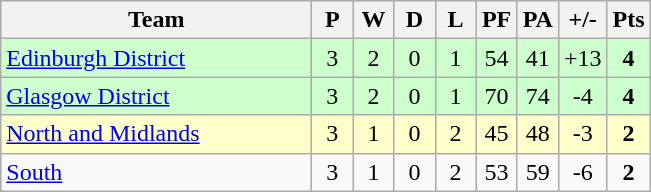<table class="wikitable" style="text-align: center;">
<tr>
<th width="200">Team</th>
<th width="20">P</th>
<th width="20">W</th>
<th width="20">D</th>
<th width="20">L</th>
<th width="20">PF</th>
<th width="20">PA</th>
<th width="25">+/-</th>
<th width="20">Pts</th>
</tr>
<tr bgcolor="#ccffcc">
<td align="left"><a href='#'>Edinburgh District</a></td>
<td>3</td>
<td>2</td>
<td>0</td>
<td>1</td>
<td>54</td>
<td>41</td>
<td>+13</td>
<td><strong>4</strong></td>
</tr>
<tr bgcolor="#ccffcc">
<td align="left"><a href='#'>Glasgow District</a></td>
<td>3</td>
<td>2</td>
<td>0</td>
<td>1</td>
<td>70</td>
<td>74</td>
<td>-4</td>
<td><strong>4</strong></td>
</tr>
<tr bgcolor="#ffffcc">
<td align="left"><a href='#'>North and Midlands</a></td>
<td>3</td>
<td>1</td>
<td>0</td>
<td>2</td>
<td>45</td>
<td>48</td>
<td>-3</td>
<td><strong>2</strong></td>
</tr>
<tr>
<td align="left"><a href='#'>South</a></td>
<td>3</td>
<td>1</td>
<td>0</td>
<td>2</td>
<td>53</td>
<td>59</td>
<td>-6</td>
<td><strong>2</strong></td>
</tr>
</table>
